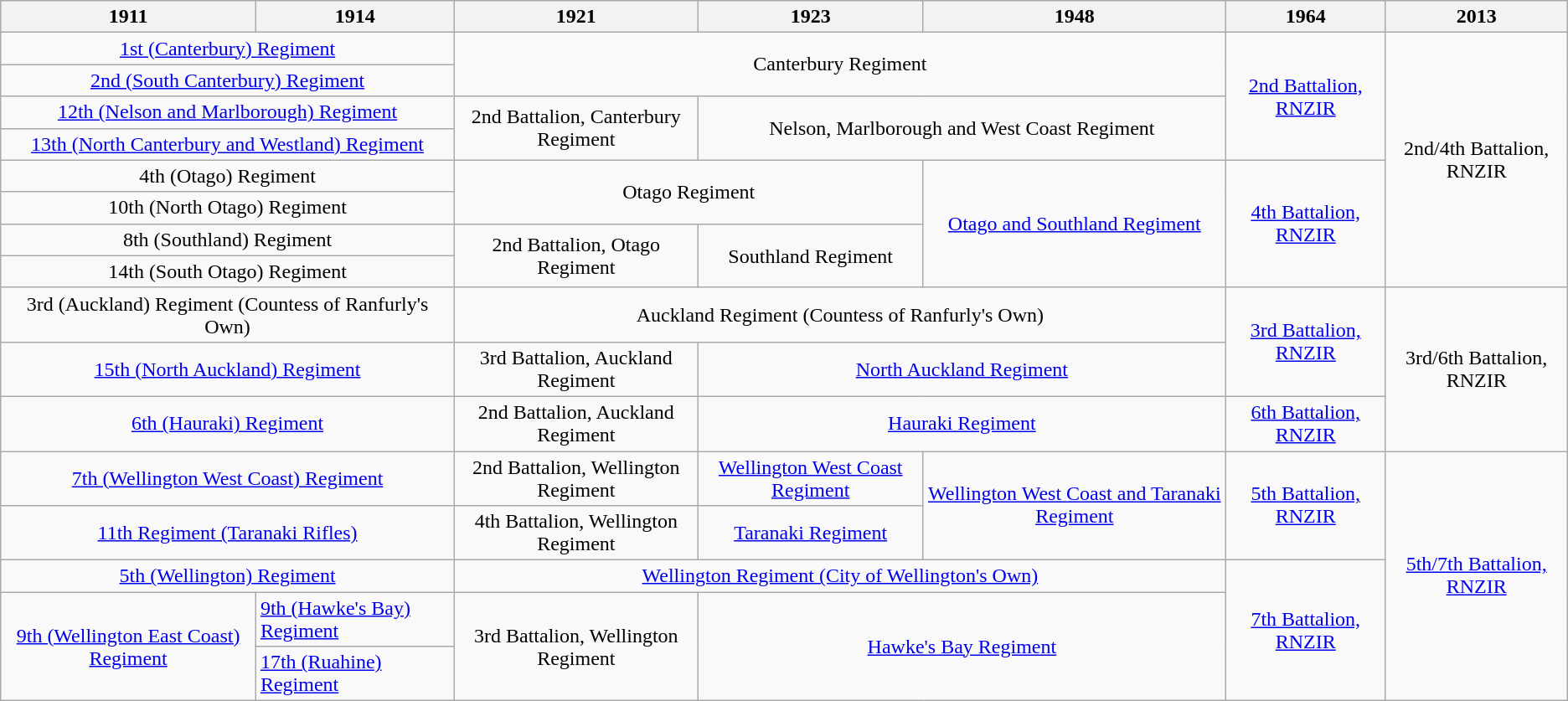<table class="wikitable">
<tr>
<th>1911</th>
<th>1914</th>
<th>1921</th>
<th>1923</th>
<th>1948</th>
<th>1964</th>
<th>2013</th>
</tr>
<tr>
<td rowspan="1" colspan="2" style="text-align:center;"><a href='#'>1st (Canterbury) Regiment</a></td>
<td rowspan="2" colspan="3" style="text-align:center;">Canterbury Regiment</td>
<td rowspan="4" colspan="1" style="text-align: center;"><a href='#'>2nd Battalion, RNZIR</a></td>
<td rowspan="8" colspan="1" style="text-align: center;">2nd/4th Battalion, RNZIR</td>
</tr>
<tr>
<td rowspan="1" colspan="2" style="text-align:center;"><a href='#'>2nd (South Canterbury) Regiment</a></td>
</tr>
<tr>
<td rowspan="1" colspan="2" style="text-align:center;"><a href='#'>12th (Nelson and Marlborough) Regiment</a></td>
<td rowspan="2" colspan="1" style="text-align:center;">2nd Battalion, Canterbury Regiment</td>
<td rowspan="2" colspan="2" style="text-align:center;">Nelson, Marlborough and West Coast Regiment</td>
</tr>
<tr>
<td rowspan="1" colspan="2" style="text-align:center;"><a href='#'>13th (North Canterbury and Westland) Regiment</a></td>
</tr>
<tr>
<td rowspan="1" colspan="2" style="text-align:center;">4th (Otago) Regiment</td>
<td rowspan="2" colspan="2" style="text-align:center;">Otago Regiment</td>
<td rowspan="4" colspan="1" style="text-align:center;"><a href='#'>Otago and Southland Regiment</a></td>
<td rowspan="4" colspan="1" style="text-align: center;"><a href='#'>4th Battalion, RNZIR</a></td>
</tr>
<tr>
<td rowspan="1" colspan="2" style="text-align:center;">10th (North Otago) Regiment</td>
</tr>
<tr>
<td rowspan="1" colspan="2" style="text-align:center;">8th (Southland) Regiment</td>
<td rowspan="2" colspan="1" style="text-align:center;">2nd Battalion, Otago Regiment</td>
<td rowspan="2" colspan="1" style="text-align:center;">Southland Regiment</td>
</tr>
<tr>
<td rowspan="1" colspan="2" style="text-align:center;">14th (South Otago) Regiment</td>
</tr>
<tr>
<td rowspan="1" colspan="2" style="text-align:center;">3rd (Auckland) Regiment (Countess of Ranfurly's Own)</td>
<td rowspan="1" colspan="3" style="text-align:center;">Auckland Regiment (Countess of Ranfurly's Own)</td>
<td rowspan="2" colspan="1" style="text-align: center;"><a href='#'>3rd Battalion, RNZIR</a></td>
<td rowspan="3" colspan="1" style="text-align: center;">3rd/6th Battalion, RNZIR</td>
</tr>
<tr>
<td rowspan="1" colspan="2" style="text-align:center;"><a href='#'>15th (North Auckland) Regiment</a></td>
<td rowspan="1" colspan="1" style="text-align:center;">3rd Battalion, Auckland Regiment</td>
<td rowspan="1" colspan="2" style="text-align:center;"><a href='#'>North Auckland Regiment</a></td>
</tr>
<tr>
<td rowspan="1" colspan="2" style="text-align:center;"><a href='#'>6th (Hauraki) Regiment</a></td>
<td rowspan="1" colspan="1" style="text-align:center;">2nd Battalion, Auckland Regiment</td>
<td rowspan="1" colspan="2" style="text-align:center;"><a href='#'>Hauraki Regiment</a></td>
<td rowspan="1" colspan="1" style="text-align:center;"><a href='#'>6th Battalion, RNZIR</a></td>
</tr>
<tr>
<td rowspan="1" colspan="2" style="text-align:center;"><a href='#'>7th (Wellington West Coast) Regiment</a></td>
<td rowspan="1" colspan="1" style="text-align:center;">2nd Battalion, Wellington Regiment</td>
<td rowspan="1" colspan="1" style="text-align:center;"><a href='#'>Wellington West Coast Regiment</a></td>
<td rowspan="2" colspan="1" style="text-align:center;"><a href='#'>Wellington West Coast and Taranaki Regiment</a></td>
<td rowspan="2" colspan="1" style="text-align: center;"><a href='#'>5th Battalion, RNZIR</a></td>
<td rowspan="5" colspan="1" style="text-align: center;"><a href='#'>5th/7th Battalion, RNZIR</a></td>
</tr>
<tr>
<td rowspan="1" colspan="2" style="text-align:center;"><a href='#'>11th Regiment (Taranaki Rifles)</a></td>
<td rowspan="1" colspan="1" style="text-align:center;">4th Battalion, Wellington Regiment</td>
<td rowspan="1" colspan="1" style="text-align:center;"><a href='#'>Taranaki Regiment</a></td>
</tr>
<tr>
<td rowspan="1" colspan="2" style="text-align:center;"><a href='#'>5th (Wellington) Regiment</a></td>
<td rowspan="1" colspan="3" style="text-align:center;"><a href='#'>Wellington Regiment (City of Wellington's Own)</a></td>
<td rowspan="3" colspan="1" style="text-align:center;"><a href='#'>7th Battalion, RNZIR</a></td>
</tr>
<tr>
<td rowspan="2" colspan="1" style="text-align:center;"><a href='#'>9th (Wellington East Coast) Regiment</a></td>
<td><a href='#'>9th (Hawke's Bay) Regiment</a></td>
<td rowspan="2" colspan="1" style="text-align:center;">3rd Battalion, Wellington Regiment</td>
<td rowspan="2" colspan="2" style="text-align:center;"><a href='#'>Hawke's Bay Regiment</a></td>
</tr>
<tr>
<td><a href='#'>17th (Ruahine) Regiment</a></td>
</tr>
</table>
